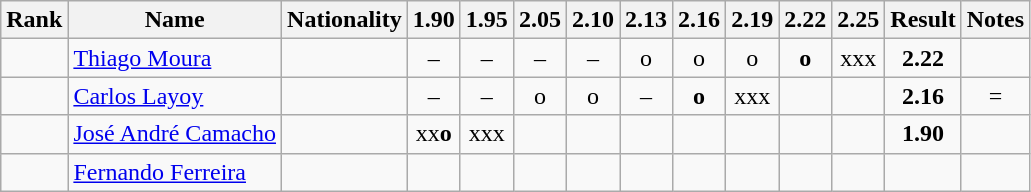<table class="wikitable sortable" style="text-align:center">
<tr>
<th>Rank</th>
<th>Name</th>
<th>Nationality</th>
<th>1.90</th>
<th>1.95</th>
<th>2.05</th>
<th>2.10</th>
<th>2.13</th>
<th>2.16</th>
<th>2.19</th>
<th>2.22</th>
<th>2.25</th>
<th>Result</th>
<th>Notes</th>
</tr>
<tr>
<td></td>
<td align=left><a href='#'>Thiago Moura</a></td>
<td align=left></td>
<td>–</td>
<td>–</td>
<td>–</td>
<td>–</td>
<td>o</td>
<td>o</td>
<td>o</td>
<td><strong>o</strong></td>
<td>xxx</td>
<td><strong>2.22</strong></td>
<td></td>
</tr>
<tr>
<td></td>
<td align=left><a href='#'>Carlos Layoy</a></td>
<td align=left></td>
<td>–</td>
<td>–</td>
<td>o</td>
<td>o</td>
<td>–</td>
<td><strong>o</strong></td>
<td>xxx</td>
<td></td>
<td></td>
<td><strong>2.16</strong></td>
<td>=</td>
</tr>
<tr>
<td></td>
<td align=left><a href='#'>José André Camacho</a></td>
<td align=left></td>
<td>xx<strong>o</strong></td>
<td>xxx</td>
<td></td>
<td></td>
<td></td>
<td></td>
<td></td>
<td></td>
<td></td>
<td><strong>1.90</strong></td>
<td></td>
</tr>
<tr>
<td></td>
<td align=left><a href='#'>Fernando Ferreira</a></td>
<td align=left></td>
<td></td>
<td></td>
<td></td>
<td></td>
<td></td>
<td></td>
<td></td>
<td></td>
<td></td>
<td><strong></strong></td>
<td></td>
</tr>
</table>
